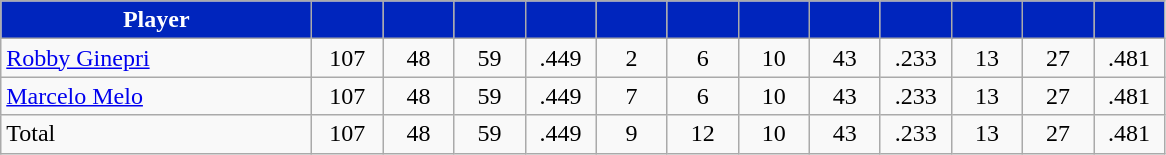<table class="wikitable" style="text-align:center">
<tr>
<th style="background:#0025BD; color:white" width="200px">Player</th>
<th style="background:#0025BD; color:white" width="40px"></th>
<th style="background:#0025BD; color:white" width="40px"></th>
<th style="background:#0025BD; color:white" width="40px"></th>
<th style="background:#0025BD; color:white" width="40px"></th>
<th style="background:#0025BD; color:white" width="40px"></th>
<th style="background:#0025BD; color:white" width="40px"></th>
<th style="background:#0025BD; color:white" width="40px"></th>
<th style="background:#0025BD; color:white" width="40px"></th>
<th style="background:#0025BD; color:white" width="40px"></th>
<th style="background:#0025BD; color:white" width="40px"></th>
<th style="background:#0025BD; color:white" width="40px"></th>
<th style="background:#0025BD; color:white" width="40px"></th>
</tr>
<tr>
<td style="text-align:left"><a href='#'>Robby Ginepri</a></td>
<td>107</td>
<td>48</td>
<td>59</td>
<td>.449</td>
<td>2</td>
<td>6</td>
<td>10</td>
<td>43</td>
<td>.233</td>
<td>13</td>
<td>27</td>
<td>.481</td>
</tr>
<tr>
<td style="text-align:left"><a href='#'>Marcelo Melo</a></td>
<td>107</td>
<td>48</td>
<td>59</td>
<td>.449</td>
<td>7</td>
<td>6</td>
<td>10</td>
<td>43</td>
<td>.233</td>
<td>13</td>
<td>27</td>
<td>.481</td>
</tr>
<tr>
<td style="text-align:left">Total</td>
<td>107</td>
<td>48</td>
<td>59</td>
<td>.449</td>
<td>9</td>
<td>12</td>
<td>10</td>
<td>43</td>
<td>.233</td>
<td>13</td>
<td>27</td>
<td>.481</td>
</tr>
</table>
